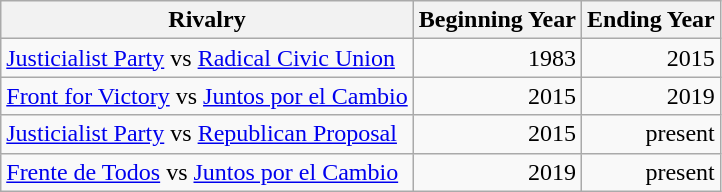<table class="wikitable sortable">
<tr>
<th>Rivalry</th>
<th>Beginning Year</th>
<th>Ending Year</th>
</tr>
<tr>
<td><a href='#'>Justicialist Party</a> vs <a href='#'>Radical Civic Union</a></td>
<td style="text-align:right;">1983</td>
<td style="text-align:right;">2015</td>
</tr>
<tr>
<td><a href='#'>Front for Victory</a> vs <a href='#'>Juntos por el Cambio</a></td>
<td style="text-align:right;">2015</td>
<td style="text-align:right;">2019</td>
</tr>
<tr>
<td><a href='#'>Justicialist Party</a> vs <a href='#'>Republican Proposal</a></td>
<td style="text-align:right;">2015</td>
<td style="text-align:right;">present</td>
</tr>
<tr>
<td><a href='#'>Frente de Todos</a> vs <a href='#'>Juntos por el Cambio</a></td>
<td style="text-align:right;">2019</td>
<td style="text-align:right;">present</td>
</tr>
</table>
